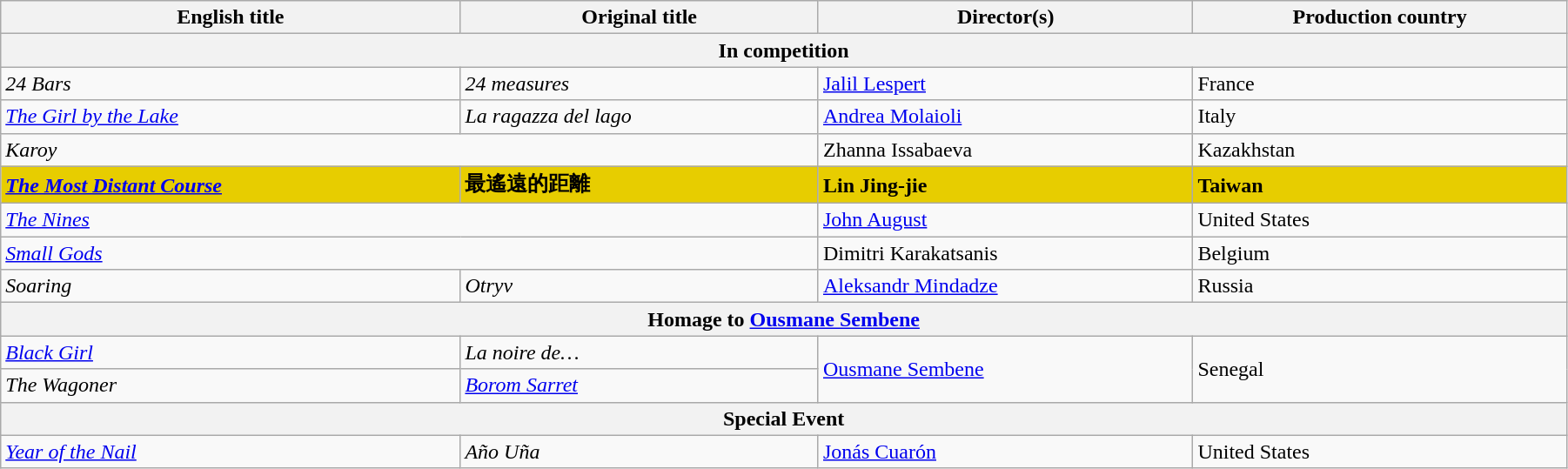<table class="wikitable" style="width:95%; margin-bottom:0px">
<tr>
<th>English title</th>
<th>Original title</th>
<th>Director(s)</th>
<th>Production country</th>
</tr>
<tr>
<th colspan=4>In competition</th>
</tr>
<tr>
<td><em>24 Bars</em></td>
<td><em>24 measures</em></td>
<td data-sort-value="Lespert"><a href='#'>Jalil Lespert</a></td>
<td>France</td>
</tr>
<tr>
<td data-sort-value="Girl"><em><a href='#'>The Girl by the Lake</a></em></td>
<td><em>La ragazza del lago</em></td>
<td data-sort-value="Molaioli"><a href='#'>Andrea Molaioli</a></td>
<td>Italy</td>
</tr>
<tr>
<td colspan=2><em>Karoy</em></td>
<td data-sort-value="Issabaeva">Zhanna Issabaeva</td>
<td>Kazakhstan</td>
</tr>
<tr style="background:#E7CD00;">
<td data-sort-value="Most"><strong><em><a href='#'>The Most Distant Course</a></em></strong></td>
<td><strong>最遙遠的距離</strong></td>
<td><strong>Lin Jing-jie</strong></td>
<td><strong>Taiwan</strong></td>
</tr>
<tr>
<td colspan=2 data-sort-value="Nines"><em><a href='#'>The Nines</a></em></td>
<td data-sort-value="August"><a href='#'>John August</a></td>
<td>United States</td>
</tr>
<tr>
<td colspan=2><em><a href='#'>Small Gods</a></em></td>
<td data-sort-value="Karakatsanis">Dimitri Karakatsanis</td>
<td>Belgium</td>
</tr>
<tr>
<td><em>Soaring</em></td>
<td><em>Otryv</em></td>
<td data-sort-value="Mindadze"><a href='#'>Aleksandr Mindadze</a></td>
<td>Russia</td>
</tr>
<tr>
<th colspan="4">Homage to <a href='#'>Ousmane Sembene</a></th>
</tr>
<tr>
<td><em><a href='#'>Black Girl</a></em></td>
<td><em>La noire de…</em></td>
<td rowspan="2"><a href='#'>Ousmane Sembene</a></td>
<td rowspan="2">Senegal</td>
</tr>
<tr>
<td><em>The Wagoner</em></td>
<td><em><a href='#'>Borom Sarret</a></em></td>
</tr>
<tr>
<th colspan="4">Special Event</th>
</tr>
<tr>
<td><em><a href='#'>Year of the Nail</a></em></td>
<td><em>Año Uña</em></td>
<td><a href='#'>Jonás Cuarón</a></td>
<td>United States</td>
</tr>
</table>
